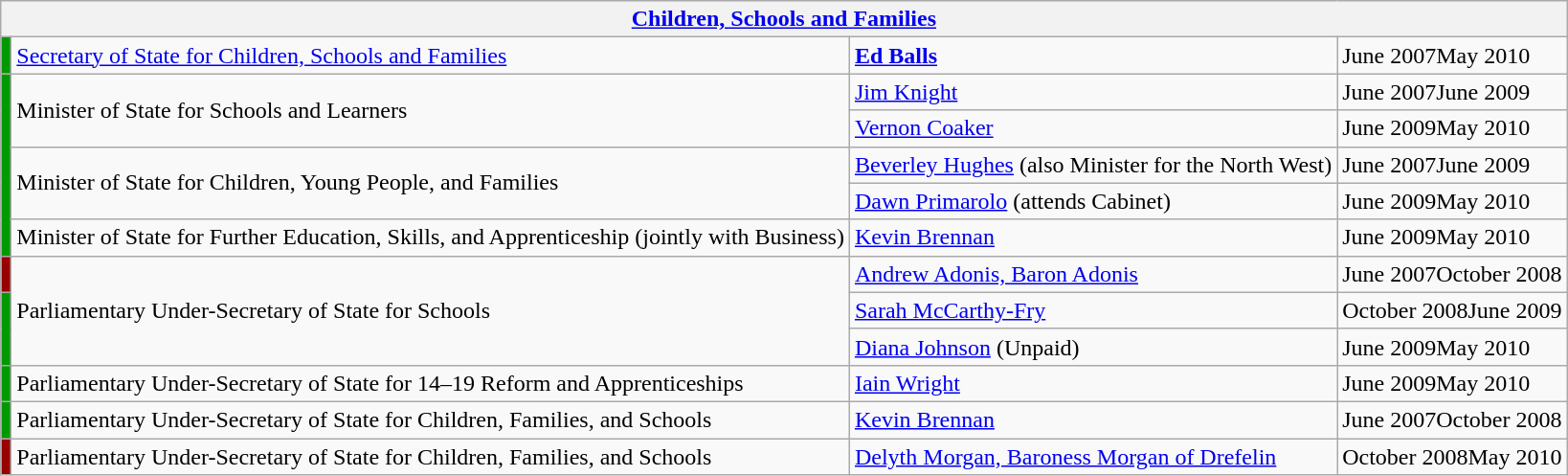<table class="wikitable">
<tr>
<th colspan=4><a href='#'>Children, Schools and Families</a></th>
</tr>
<tr>
<td rowspan=1 bgcolor="009900"></td>
<td><a href='#'>Secretary of State for Children, Schools and Families</a></td>
<td><strong><a href='#'>Ed Balls</a></strong></td>
<td>June 2007May 2010</td>
</tr>
<tr>
<td rowspan=5 bgcolor="009900"></td>
<td rowspan=2>Minister of State for Schools and Learners</td>
<td><a href='#'>Jim Knight</a></td>
<td>June 2007June 2009</td>
</tr>
<tr>
<td><a href='#'>Vernon Coaker</a></td>
<td>June 2009May 2010</td>
</tr>
<tr>
<td rowspan=2>Minister of State for Children, Young People, and Families</td>
<td><a href='#'>Beverley Hughes</a> (also Minister for the North West)</td>
<td>June 2007June 2009</td>
</tr>
<tr>
<td><a href='#'>Dawn Primarolo</a> (attends Cabinet)</td>
<td>June 2009May 2010</td>
</tr>
<tr>
<td>Minister of State for Further Education, Skills, and Apprenticeship (jointly with Business)</td>
<td><a href='#'>Kevin Brennan</a></td>
<td>June 2009May 2010</td>
</tr>
<tr>
<td rowspan=1 bgcolor="990000"></td>
<td rowspan=3>Parliamentary Under-Secretary of State for Schools</td>
<td><a href='#'>Andrew Adonis, Baron Adonis</a></td>
<td>June 2007October 2008</td>
</tr>
<tr>
<td rowspan=2 bgcolor="009900"></td>
<td><a href='#'>Sarah McCarthy-Fry</a></td>
<td>October 2008June 2009</td>
</tr>
<tr>
<td><a href='#'>Diana Johnson</a> (Unpaid)</td>
<td>June 2009May 2010</td>
</tr>
<tr>
<td rowspan=1 bgcolor="009900"></td>
<td>Parliamentary Under-Secretary of State for 14–19 Reform and Apprenticeships</td>
<td><a href='#'>Iain Wright</a></td>
<td>June 2009May 2010</td>
</tr>
<tr>
<td rowspan=1 bgcolor="009900"></td>
<td>Parliamentary Under-Secretary of State for Children, Families, and Schools</td>
<td><a href='#'>Kevin Brennan</a></td>
<td>June 2007October 2008</td>
</tr>
<tr>
<td rowspan=1 bgcolor="990000"></td>
<td>Parliamentary Under-Secretary of State for Children, Families, and Schools</td>
<td><a href='#'>Delyth Morgan, Baroness Morgan of Drefelin</a></td>
<td>October 2008May 2010</td>
</tr>
</table>
